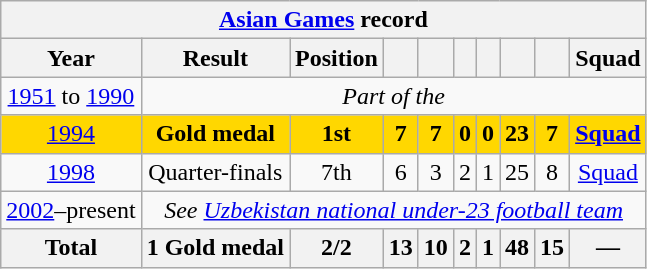<table class="wikitable" style="text-align: center">
<tr>
<th colspan=10><a href='#'>Asian Games</a> record</th>
</tr>
<tr>
<th>Year</th>
<th>Result</th>
<th>Position</th>
<th></th>
<th></th>
<th></th>
<th></th>
<th></th>
<th></th>
<th>Squad</th>
</tr>
<tr>
<td><a href='#'>1951</a> to <a href='#'>1990</a></td>
<td colspan=9><em>Part of the </em></td>
</tr>
<tr bgcolor=gold>
<td> <a href='#'>1994</a></td>
<td><strong>Gold medal</strong></td>
<td><strong>1st</strong></td>
<td><strong>7</strong></td>
<td><strong>7</strong></td>
<td><strong>0</strong></td>
<td><strong>0</strong></td>
<td><strong>23</strong></td>
<td><strong>7</strong></td>
<td><strong><a href='#'>Squad</a></strong></td>
</tr>
<tr>
<td> <a href='#'>1998</a></td>
<td>Quarter-finals</td>
<td>7th</td>
<td>6</td>
<td>3</td>
<td>2</td>
<td>1</td>
<td>25</td>
<td>8</td>
<td><a href='#'>Squad</a></td>
</tr>
<tr>
<td><a href='#'>2002</a>–present</td>
<td colspan=9><em>See <a href='#'>Uzbekistan national under-23 football team</a></em></td>
</tr>
<tr>
<th>Total</th>
<th>1 Gold medal</th>
<th>2/2</th>
<th>13</th>
<th>10</th>
<th>2</th>
<th>1</th>
<th>48</th>
<th>15</th>
<th>—</th>
</tr>
</table>
